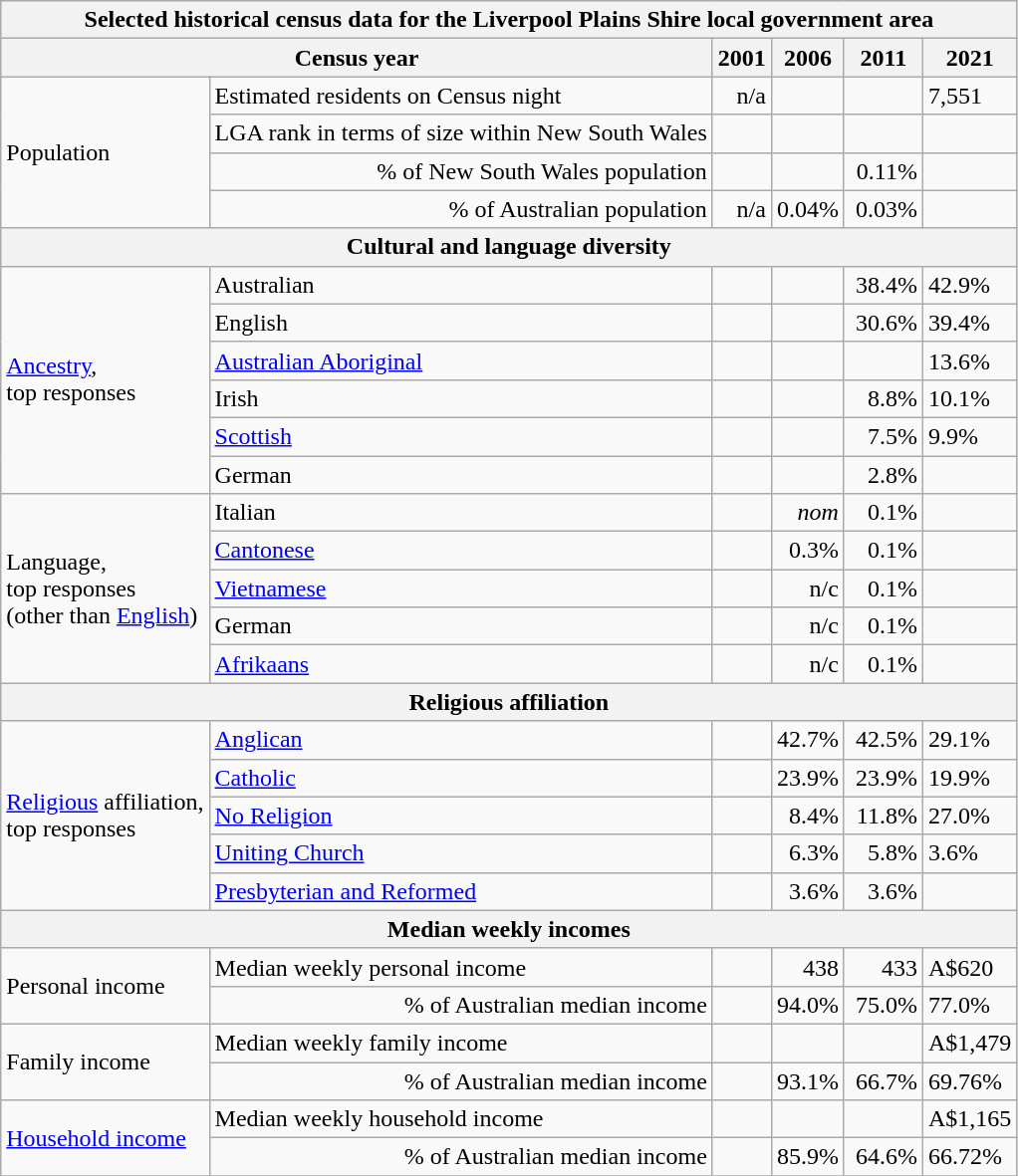<table class="wikitable">
<tr>
<th colspan=6>Selected historical census data for the Liverpool Plains Shire local government area</th>
</tr>
<tr>
<th colspan="2">Census year</th>
<th>2001</th>
<th>2006</th>
<th>2011</th>
<th>2021</th>
</tr>
<tr>
<td rowspan="4">Population</td>
<td>Estimated residents on Census night</td>
<td align="right">n/a</td>
<td align="right"></td>
<td align="right"></td>
<td>7,551</td>
</tr>
<tr>
<td align="right">LGA rank in terms of size within New South Wales</td>
<td align="right"></td>
<td align="right"></td>
<td align="right"></td>
<td></td>
</tr>
<tr>
<td align="right">% of New South Wales population</td>
<td align="right"></td>
<td align="right"></td>
<td align="right">0.11%</td>
<td></td>
</tr>
<tr>
<td align="right">% of Australian population</td>
<td align="right">n/a</td>
<td align="right">0.04%</td>
<td align="right"> 0.03%</td>
<td></td>
</tr>
<tr>
<th colspan="6">Cultural and language diversity</th>
</tr>
<tr>
<td rowspan="6"><a href='#'>Ancestry</a>,<br>top responses</td>
<td>Australian</td>
<td align="right"></td>
<td align="right"></td>
<td align="right">38.4%</td>
<td>42.9%</td>
</tr>
<tr>
<td>English</td>
<td align="right"></td>
<td align="right"></td>
<td align="right">30.6%</td>
<td>39.4%</td>
</tr>
<tr>
<td><a href='#'>Australian Aboriginal</a></td>
<td></td>
<td></td>
<td></td>
<td>13.6%</td>
</tr>
<tr>
<td>Irish</td>
<td align="right"></td>
<td align="right"></td>
<td align="right">8.8%</td>
<td>10.1%</td>
</tr>
<tr>
<td><a href='#'>Scottish</a></td>
<td align="right"></td>
<td align="right"></td>
<td align="right">7.5%</td>
<td>9.9%</td>
</tr>
<tr>
<td>German</td>
<td align="right"></td>
<td align="right"></td>
<td align="right">2.8%</td>
<td></td>
</tr>
<tr>
<td rowspan="5">Language,<br>top responses<br>(other than <a href='#'>English</a>)</td>
<td>Italian</td>
<td align="right"></td>
<td align="right"><em>nom</em></td>
<td align="right"> 0.1%</td>
<td></td>
</tr>
<tr>
<td><a href='#'>Cantonese</a></td>
<td align="right"></td>
<td align="right">0.3%</td>
<td align="right"> 0.1%</td>
<td></td>
</tr>
<tr>
<td><a href='#'>Vietnamese</a></td>
<td align="right"></td>
<td align="right">n/c</td>
<td align="right"> 0.1%</td>
<td></td>
</tr>
<tr>
<td>German</td>
<td align="right"></td>
<td align="right">n/c</td>
<td align="right"> 0.1%</td>
<td></td>
</tr>
<tr>
<td><a href='#'>Afrikaans</a></td>
<td align="right"></td>
<td align="right">n/c</td>
<td align="right"> 0.1%</td>
<td></td>
</tr>
<tr>
<th colspan="6">Religious affiliation</th>
</tr>
<tr>
<td rowspan="5"><a href='#'>Religious</a> affiliation,<br>top responses</td>
<td><a href='#'>Anglican</a></td>
<td align="right"></td>
<td align="right">42.7%</td>
<td align="right"> 42.5%</td>
<td>29.1%</td>
</tr>
<tr>
<td><a href='#'>Catholic</a></td>
<td align="right"></td>
<td align="right">23.9%</td>
<td align="right"> 23.9%</td>
<td>19.9%</td>
</tr>
<tr>
<td><a href='#'>No Religion</a></td>
<td align="right"></td>
<td align="right">8.4%</td>
<td align="right"> 11.8%</td>
<td>27.0%</td>
</tr>
<tr>
<td><a href='#'>Uniting Church</a></td>
<td align="right"></td>
<td align="right">6.3%</td>
<td align="right"> 5.8%</td>
<td>3.6%</td>
</tr>
<tr>
<td><a href='#'>Presbyterian and Reformed</a></td>
<td align="right"></td>
<td align="right">3.6%</td>
<td align="right"> 3.6%</td>
<td></td>
</tr>
<tr>
<th colspan="6">Median weekly incomes</th>
</tr>
<tr>
<td rowspan="2">Personal income</td>
<td>Median weekly personal income</td>
<td align="right"></td>
<td align="right">438</td>
<td align="right">433</td>
<td>A$620</td>
</tr>
<tr>
<td align="right">% of Australian median income</td>
<td align="right"></td>
<td align="right">94.0%</td>
<td align="right">75.0%</td>
<td>77.0%</td>
</tr>
<tr>
<td rowspan="2">Family income</td>
<td>Median weekly family income</td>
<td align="right"></td>
<td align="right"></td>
<td align="right"></td>
<td>A$1,479</td>
</tr>
<tr>
<td align="right">% of Australian median income</td>
<td align="right"></td>
<td align="right">93.1%</td>
<td align="right"> 66.7%</td>
<td>69.76%</td>
</tr>
<tr>
<td rowspan="2"><a href='#'>Household income</a></td>
<td>Median weekly household income</td>
<td align="right"></td>
<td align="right"></td>
<td align="right"></td>
<td>A$1,165</td>
</tr>
<tr>
<td align="right">% of Australian median income</td>
<td align="right"></td>
<td align="right">85.9%</td>
<td align="right"> 64.6%</td>
<td>66.72%</td>
</tr>
<tr>
</tr>
</table>
